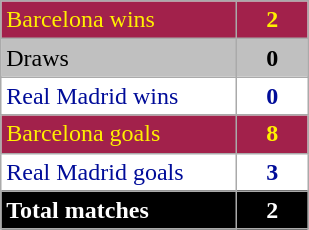<table class="wikitable">
<tr style="color:#fff000;">
<td style="background:#A2214B">Barcelona wins</td>
<td style="color:#fff000; background:#A2214B; text-align: center;"><strong>2</strong></td>
</tr>
<tr style="color:#000; background:silver;">
<td>Draws</td>
<td style="color:#000; background:silver; text-align:center;"><strong>0</strong></td>
</tr>
<tr style="color:#000c99; background:#fff;">
<td style="width:150px;">Real Madrid wins</td>
<td style="color:#000c99; background:#fff; text-align:center; width:40px;"><strong>0</strong></td>
</tr>
<tr style="color:#fff000;">
<td style="background:#A2214B">Barcelona goals</td>
<td style="color:#fff000; background:#A2214B; text-align: center;"><strong>8</strong></td>
</tr>
<tr style="color:#000c99; background:#fff;">
<td style="width:150px;">Real Madrid goals</td>
<td style="color:#000c99; background:#fff; text-align:center;"><strong>3</strong></td>
</tr>
<tr style="color:#fff; background:#000;">
<td><strong>Total matches</strong></td>
<td style="color:#fff; background:#000; text-align:center;"><strong>2</strong></td>
</tr>
</table>
